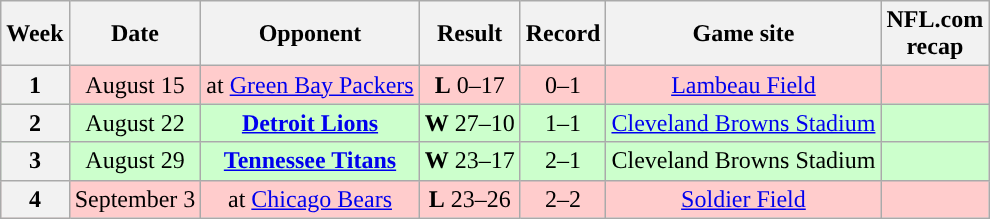<table class="wikitable" style="text-align:center">
<tr>
<th>Week</th>
<th>Date</th>
<th>Opponent</th>
<th>Result</th>
<th>Record</th>
<th>Game site</th>
<th>NFL.com<br>recap</th>
</tr>
<tr style="background:#fcc;">
<th>1</th>
<td>August 15</td>
<td>at <a href='#'>Green Bay Packers</a></td>
<td><strong>L</strong> 0–17</td>
<td>0–1</td>
<td><a href='#'>Lambeau Field</a></td>
<td></td>
</tr>
<tr style="background:#cfc;">
<th>2</th>
<td>August 22</td>
<td><strong><a href='#'>Detroit Lions</a></strong></td>
<td><strong>W</strong> 27–10</td>
<td>1–1</td>
<td><a href='#'>Cleveland Browns Stadium</a></td>
<td></td>
</tr>
<tr style="background:#cfc;">
<th>3</th>
<td>August 29</td>
<td><strong><a href='#'>Tennessee Titans</a></strong></td>
<td><strong>W</strong> 23–17</td>
<td>2–1</td>
<td>Cleveland Browns Stadium</td>
<td></td>
</tr>
<tr style="background:#fcc;">
<th>4</th>
<td>September 3</td>
<td>at <a href='#'>Chicago Bears</a></td>
<td><strong>L</strong> 23–26</td>
<td>2–2</td>
<td><a href='#'>Soldier Field</a></td>
<td></td>
</tr>
</table>
